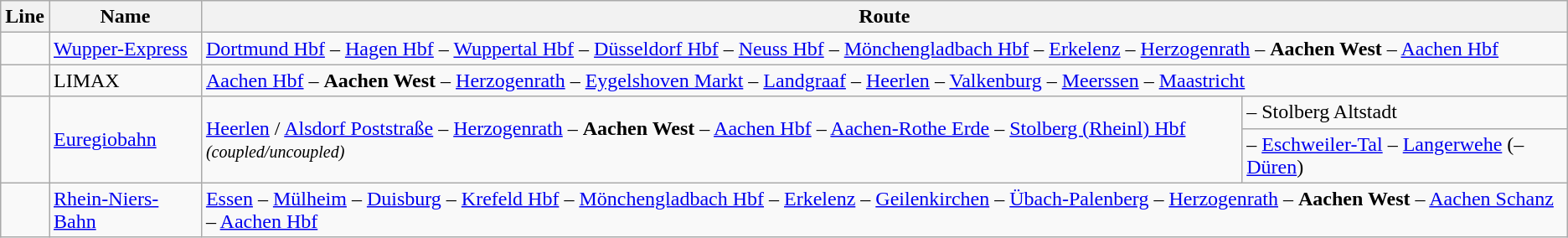<table class="wikitable">
<tr>
<th>Line</th>
<th>Name</th>
<th colspan="3">Route</th>
</tr>
<tr>
<td></td>
<td><a href='#'>Wupper-Express</a></td>
<td colspan="2"><a href='#'>Dortmund Hbf</a> – <a href='#'>Hagen Hbf</a> – <a href='#'>Wuppertal Hbf</a> – <a href='#'>Düsseldorf Hbf</a> – <a href='#'>Neuss Hbf</a> – <a href='#'>Mönchengladbach Hbf</a> – <a href='#'>Erkelenz</a> – <a href='#'>Herzogenrath</a> – <strong>Aachen West</strong> – <a href='#'>Aachen Hbf</a></td>
</tr>
<tr>
<td></td>
<td>LIMAX</td>
<td colspan="2"><a href='#'>Aachen Hbf</a> – <strong>Aachen West</strong> – <a href='#'>Herzogenrath</a> – <a href='#'>Eygelshoven Markt</a> – <a href='#'>Landgraaf</a> – <a href='#'>Heerlen</a> – <a href='#'>Valkenburg</a> – <a href='#'>Meerssen</a> – <a href='#'>Maastricht</a></td>
</tr>
<tr>
<td rowspan="2"></td>
<td rowspan="2"><a href='#'>Euregiobahn</a></td>
<td rowspan="2"><a href='#'>Heerlen</a> / <a href='#'>Alsdorf Poststraße</a> – <a href='#'>Herzogenrath</a> – <strong>Aachen West</strong> – <a href='#'>Aachen Hbf</a> – <a href='#'>Aachen-Rothe Erde</a> – <a href='#'>Stolberg (Rheinl) Hbf</a><small> <em>(coupled/uncoupled)</em></small></td>
<td>– Stolberg Altstadt</td>
</tr>
<tr>
<td>– <a href='#'>Eschweiler-Tal</a> – <a href='#'>Langerwehe</a> (– <a href='#'>Düren</a>)</td>
</tr>
<tr>
<td></td>
<td><a href='#'>Rhein-Niers-Bahn</a></td>
<td colspan="2"><a href='#'>Essen</a> – <a href='#'>Mülheim</a> – <a href='#'>Duisburg</a> – <a href='#'>Krefeld Hbf</a> – <a href='#'>Mönchengladbach Hbf</a> – <a href='#'>Erkelenz</a> – <a href='#'>Geilenkirchen</a> – <a href='#'>Übach-Palenberg</a> – <a href='#'>Herzogenrath</a> – <strong>Aachen West</strong> – <a href='#'>Aachen Schanz</a> – <a href='#'>Aachen Hbf</a></td>
</tr>
</table>
